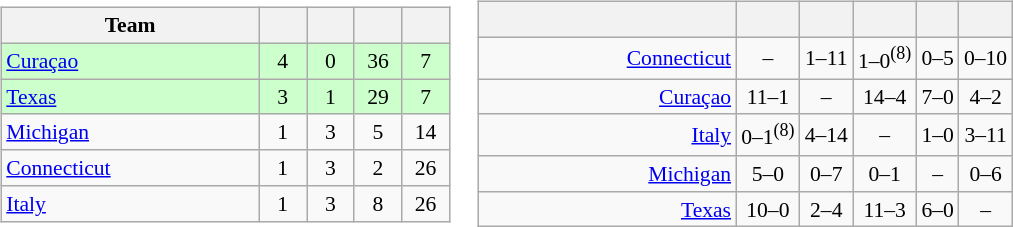<table>
<tr>
<td><br><table class="wikitable" style="text-align: center; font-size: 90%;">
<tr>
<th width=165>Team</th>
<th width=25></th>
<th width=25></th>
<th width=25></th>
<th width=25></th>
</tr>
<tr bgcolor="#ccffcc">
<td align="left"> <a href='#'>Curaçao</a></td>
<td>4</td>
<td>0</td>
<td>36</td>
<td>7</td>
</tr>
<tr bgcolor="#ccffcc">
<td align="left"> <a href='#'>Texas</a></td>
<td>3</td>
<td>1</td>
<td>29</td>
<td>7</td>
</tr>
<tr>
<td align="left"> <a href='#'>Michigan</a></td>
<td>1</td>
<td>3</td>
<td>5</td>
<td>14</td>
</tr>
<tr>
<td align="left"> <a href='#'>Connecticut</a></td>
<td>1</td>
<td>3</td>
<td>2</td>
<td>26</td>
</tr>
<tr>
<td align="left"> <a href='#'>Italy</a></td>
<td>1</td>
<td>3</td>
<td>8</td>
<td>26</td>
</tr>
</table>
</td>
<td><br><table class="wikitable" style="text-align:center; font-size:90%;">
<tr>
<th width=165> </th>
<th></th>
<th></th>
<th></th>
<th></th>
<th></th>
</tr>
<tr>
<td style="text-align:right;"><a href='#'>Connecticut</a> </td>
<td>–</td>
<td>1–11</td>
<td>1–0<sup>(8)</sup></td>
<td>0–5</td>
<td>0–10</td>
</tr>
<tr>
<td style="text-align:right;"><a href='#'>Curaçao</a> </td>
<td>11–1</td>
<td>–</td>
<td>14–4</td>
<td>7–0</td>
<td>4–2</td>
</tr>
<tr>
<td style="text-align:right;"><a href='#'>Italy</a> </td>
<td>0–1<sup>(8)</sup></td>
<td>4–14</td>
<td>–</td>
<td>1–0</td>
<td>3–11</td>
</tr>
<tr>
<td style="text-align:right;"><a href='#'>Michigan</a> </td>
<td>5–0</td>
<td>0–7</td>
<td>0–1</td>
<td>–</td>
<td>0–6</td>
</tr>
<tr>
<td style="text-align:right;"><a href='#'>Texas</a> </td>
<td>10–0</td>
<td>2–4</td>
<td>11–3</td>
<td>6–0</td>
<td>–</td>
</tr>
</table>
</td>
</tr>
</table>
